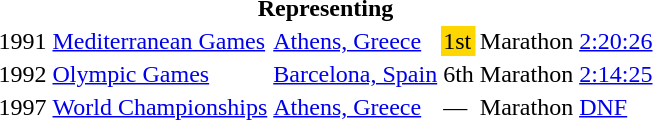<table>
<tr>
<th colspan="6">Representing </th>
</tr>
<tr>
<td>1991</td>
<td><a href='#'>Mediterranean Games</a></td>
<td><a href='#'>Athens, Greece</a></td>
<td bgcolor="gold">1st</td>
<td>Marathon</td>
<td><a href='#'>2:20:26</a></td>
</tr>
<tr>
<td>1992</td>
<td><a href='#'>Olympic Games</a></td>
<td><a href='#'>Barcelona, Spain</a></td>
<td>6th</td>
<td>Marathon</td>
<td><a href='#'>2:14:25</a></td>
</tr>
<tr>
<td>1997</td>
<td><a href='#'>World Championships</a></td>
<td><a href='#'>Athens, Greece</a></td>
<td>—</td>
<td>Marathon</td>
<td><a href='#'>DNF</a></td>
</tr>
</table>
